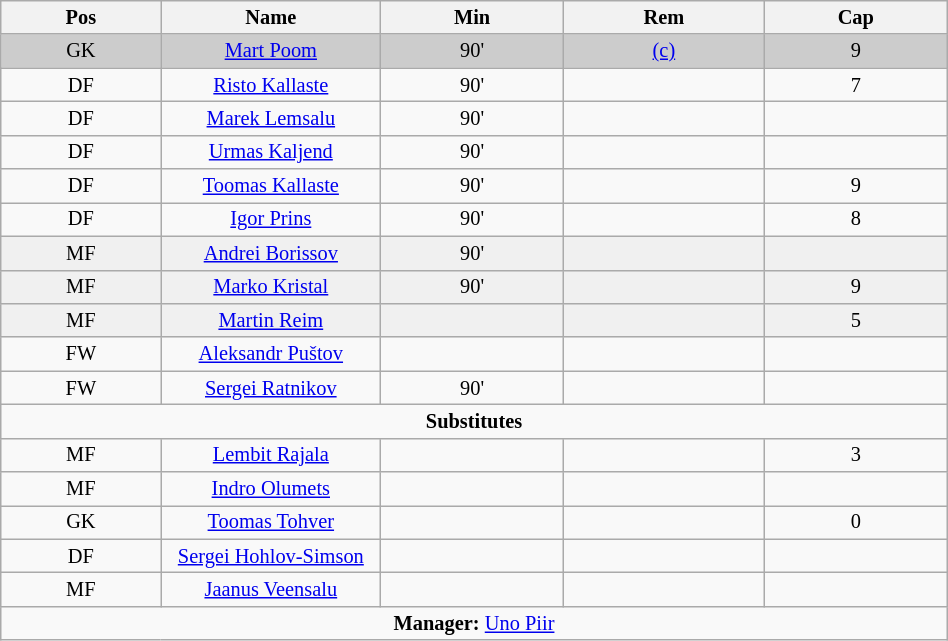<table class="wikitable collapsible collapsed" align="center" style="font-size:85%; text-align:center;" width="50%">
<tr>
<th>Pos</th>
<th width=140>Name</th>
<th>Min</th>
<th>Rem</th>
<th>Cap</th>
</tr>
<tr bgcolor="cccccc">
<td>GK</td>
<td><a href='#'>Mart Poom</a></td>
<td>90'</td>
<td><a href='#'>(c)</a></td>
<td>9</td>
</tr>
<tr>
<td>DF</td>
<td><a href='#'>Risto Kallaste</a></td>
<td>90'</td>
<td></td>
<td>7</td>
</tr>
<tr>
<td>DF</td>
<td><a href='#'>Marek Lemsalu</a></td>
<td>90'</td>
<td></td>
<td></td>
</tr>
<tr>
<td>DF</td>
<td><a href='#'>Urmas Kaljend</a></td>
<td>90'</td>
<td></td>
<td></td>
</tr>
<tr>
<td>DF</td>
<td><a href='#'>Toomas Kallaste</a></td>
<td>90'</td>
<td></td>
<td>9</td>
</tr>
<tr>
<td>DF</td>
<td><a href='#'>Igor Prins</a></td>
<td>90'</td>
<td></td>
<td>8</td>
</tr>
<tr bgcolor="#F0F0F0">
<td>MF</td>
<td><a href='#'>Andrei Borissov</a></td>
<td>90'</td>
<td></td>
<td></td>
</tr>
<tr bgcolor="#F0F0F0">
<td>MF</td>
<td><a href='#'>Marko Kristal</a></td>
<td>90'</td>
<td></td>
<td>9</td>
</tr>
<tr bgcolor="#F0F0F0">
<td>MF</td>
<td><a href='#'>Martin Reim</a></td>
<td></td>
<td></td>
<td>5</td>
</tr>
<tr>
<td>FW</td>
<td><a href='#'>Aleksandr Puštov</a></td>
<td></td>
<td></td>
<td></td>
</tr>
<tr>
<td>FW</td>
<td><a href='#'>Sergei Ratnikov</a></td>
<td>90'</td>
<td></td>
<td></td>
</tr>
<tr>
<td colspan=5 align=center><strong>Substitutes</strong></td>
</tr>
<tr>
<td>MF</td>
<td><a href='#'>Lembit Rajala</a></td>
<td></td>
<td></td>
<td>3</td>
</tr>
<tr>
<td>MF</td>
<td><a href='#'>Indro Olumets</a></td>
<td></td>
<td></td>
<td></td>
</tr>
<tr>
<td>GK</td>
<td><a href='#'>Toomas Tohver</a></td>
<td></td>
<td></td>
<td>0</td>
</tr>
<tr>
<td>DF</td>
<td><a href='#'>Sergei Hohlov-Simson</a></td>
<td></td>
<td></td>
<td></td>
</tr>
<tr>
<td>MF</td>
<td><a href='#'>Jaanus Veensalu</a></td>
<td></td>
<td></td>
<td></td>
</tr>
<tr>
<td colspan=5 align=center><strong>Manager:</strong>  <a href='#'>Uno Piir</a></td>
</tr>
</table>
